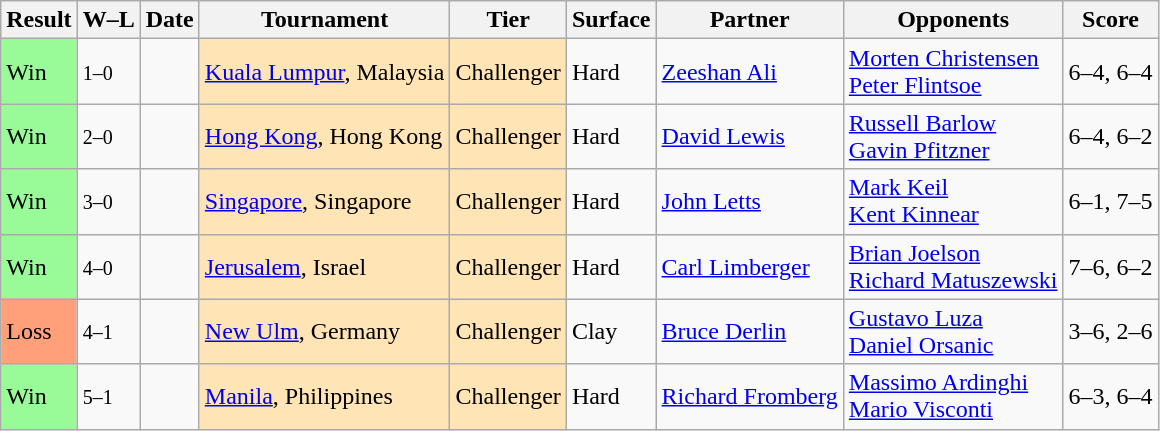<table class="sortable wikitable">
<tr>
<th>Result</th>
<th class="unsortable">W–L</th>
<th>Date</th>
<th>Tournament</th>
<th>Tier</th>
<th>Surface</th>
<th>Partner</th>
<th>Opponents</th>
<th class="unsortable">Score</th>
</tr>
<tr>
<td style="background:#98fb98;">Win</td>
<td><small>1–0</small></td>
<td></td>
<td style="background:moccasin;"><a href='#'>Kuala Lumpur</a>, Malaysia</td>
<td style="background:moccasin;">Challenger</td>
<td>Hard</td>
<td> <a href='#'>Zeeshan Ali</a></td>
<td> <a href='#'>Morten Christensen</a> <br>  <a href='#'>Peter Flintsoe</a></td>
<td>6–4, 6–4</td>
</tr>
<tr>
<td style="background:#98fb98;">Win</td>
<td><small>2–0</small></td>
<td></td>
<td style="background:moccasin;"><a href='#'>Hong Kong</a>, Hong Kong</td>
<td style="background:moccasin;">Challenger</td>
<td>Hard</td>
<td> <a href='#'>David Lewis</a></td>
<td> <a href='#'>Russell Barlow</a> <br>  <a href='#'>Gavin Pfitzner</a></td>
<td>6–4, 6–2</td>
</tr>
<tr>
<td style="background:#98fb98;">Win</td>
<td><small>3–0</small></td>
<td></td>
<td style="background:moccasin;"><a href='#'>Singapore</a>, Singapore</td>
<td style="background:moccasin;">Challenger</td>
<td>Hard</td>
<td> <a href='#'>John Letts</a></td>
<td> <a href='#'>Mark Keil</a> <br>  <a href='#'>Kent Kinnear</a></td>
<td>6–1, 7–5</td>
</tr>
<tr>
<td style="background:#98fb98;">Win</td>
<td><small>4–0</small></td>
<td></td>
<td style="background:moccasin;"><a href='#'>Jerusalem</a>, Israel</td>
<td style="background:moccasin;">Challenger</td>
<td>Hard</td>
<td> <a href='#'>Carl Limberger</a></td>
<td> <a href='#'>Brian Joelson</a> <br>  <a href='#'>Richard Matuszewski</a></td>
<td>7–6, 6–2</td>
</tr>
<tr>
<td style="background:#ffa07a;">Loss</td>
<td><small>4–1</small></td>
<td></td>
<td style="background:moccasin;"><a href='#'>New Ulm</a>, Germany</td>
<td style="background:moccasin;">Challenger</td>
<td>Clay</td>
<td> <a href='#'>Bruce Derlin</a></td>
<td> <a href='#'>Gustavo Luza</a> <br>  <a href='#'>Daniel Orsanic</a></td>
<td>3–6, 2–6</td>
</tr>
<tr>
<td style="background:#98fb98;">Win</td>
<td><small>5–1</small></td>
<td></td>
<td style="background:moccasin;"><a href='#'>Manila</a>, Philippines</td>
<td style="background:moccasin;">Challenger</td>
<td>Hard</td>
<td> <a href='#'>Richard Fromberg</a></td>
<td> <a href='#'>Massimo Ardinghi</a> <br>  <a href='#'>Mario Visconti</a></td>
<td>6–3, 6–4</td>
</tr>
</table>
